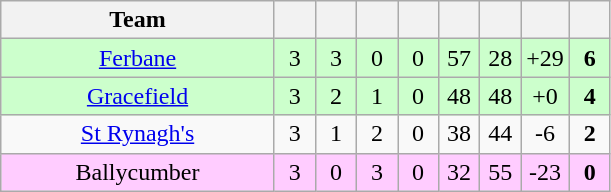<table class="wikitable" style="text-align:center">
<tr>
<th style="width:175px;">Team</th>
<th width="20"></th>
<th width="20"></th>
<th width="20"></th>
<th width="20"></th>
<th width="20"></th>
<th width="20"></th>
<th width="20"></th>
<th width="20"></th>
</tr>
<tr style="background:#cfc;">
<td><a href='#'>Ferbane</a></td>
<td>3</td>
<td>3</td>
<td>0</td>
<td>0</td>
<td>57</td>
<td>28</td>
<td>+29</td>
<td><strong>6</strong></td>
</tr>
<tr style="background:#cfc;">
<td><a href='#'>Gracefield</a></td>
<td>3</td>
<td>2</td>
<td>1</td>
<td>0</td>
<td>48</td>
<td>48</td>
<td>+0</td>
<td><strong>4</strong></td>
</tr>
<tr>
<td><a href='#'>St Rynagh's</a></td>
<td>3</td>
<td>1</td>
<td>2</td>
<td>0</td>
<td>38</td>
<td>44</td>
<td>-6</td>
<td><strong>2</strong></td>
</tr>
<tr style="background:#fcf;">
<td>Ballycumber</td>
<td>3</td>
<td>0</td>
<td>3</td>
<td>0</td>
<td>32</td>
<td>55</td>
<td>-23</td>
<td><strong>0</strong></td>
</tr>
</table>
